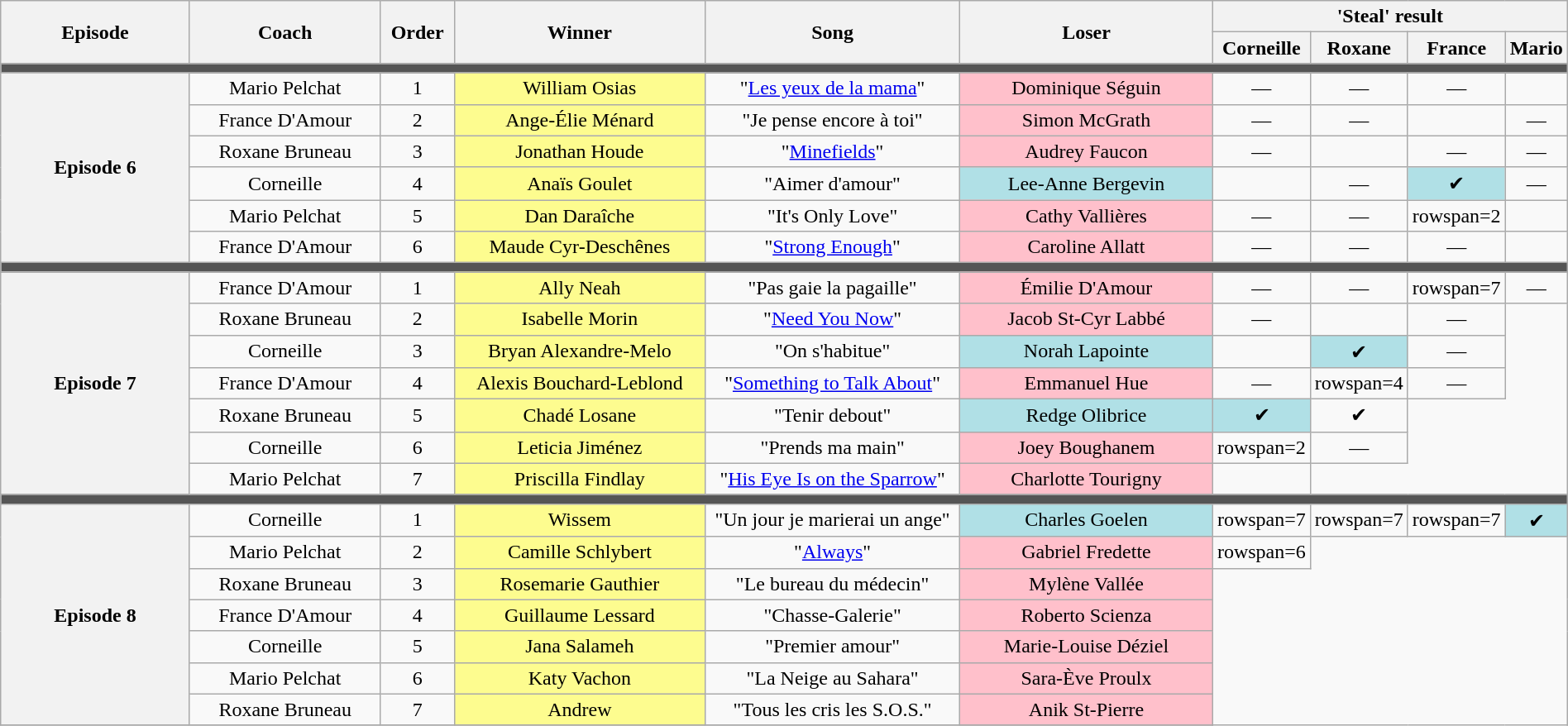<table class="wikitable" style="text-align: center; width:100%;">
<tr>
<th rowspan="2" style="width:15%;">Episode</th>
<th rowspan="2" style="width:15%;">Coach</th>
<th rowspan="2" style="width:05%;">Order</th>
<th rowspan="2" style="width:20%;">Winner</th>
<th rowspan="2" style="width:20%;">Song</th>
<th rowspan="2" style="width:20%;">Loser</th>
<th colspan="4" style="width:20%;">'Steal' result</th>
</tr>
<tr>
<th style="width:05%;">Corneille</th>
<th style="width:05%;">Roxane</th>
<th style="width:05%;">France</th>
<th style="width:05%;">Mario</th>
</tr>
<tr>
<td colspan="10" style="background:#555;"></td>
</tr>
<tr>
<th rowspan="6">Episode 6<br><small></small></th>
<td>Mario Pelchat</td>
<td>1</td>
<td style="background:#fdfc8f">William Osias</td>
<td>"<a href='#'>Les yeux de la mama</a>"</td>
<td style="background:pink">Dominique Séguin</td>
<td>—</td>
<td>—</td>
<td>—</td>
<td></td>
</tr>
<tr>
<td>France D'Amour</td>
<td>2</td>
<td style="background:#fdfc8f">Ange-Élie Ménard</td>
<td>"Je pense encore à toi"</td>
<td style="background:pink">Simon McGrath</td>
<td>—</td>
<td>—</td>
<td></td>
<td>—</td>
</tr>
<tr>
<td>Roxane Bruneau</td>
<td>3</td>
<td style="background:#fdfc8f">Jonathan Houde</td>
<td>"<a href='#'>Minefields</a>"</td>
<td style="background:pink">Audrey Faucon</td>
<td>—</td>
<td></td>
<td>—</td>
<td>—</td>
</tr>
<tr>
<td>Corneille</td>
<td>4</td>
<td style="background:#fdfc8f">Anaïs Goulet</td>
<td>"Aimer d'amour"</td>
<td style="background:#b0e0e6">Lee-Anne Bergevin</td>
<td></td>
<td>—</td>
<td style="background:#b0e0e6">✔</td>
<td>—</td>
</tr>
<tr>
<td>Mario Pelchat</td>
<td>5</td>
<td style="background:#fdfc8f">Dan Daraîche</td>
<td>"It's Only Love"</td>
<td style="background:pink">Cathy Vallières</td>
<td>—</td>
<td>—</td>
<td>rowspan=2 </td>
<td></td>
</tr>
<tr>
<td>France D'Amour</td>
<td>6</td>
<td style="background:#fdfc8f">Maude Cyr-Deschênes</td>
<td>"<a href='#'>Strong Enough</a>"</td>
<td style="background:pink">Caroline Allatt</td>
<td>—</td>
<td>—</td>
<td>—</td>
</tr>
<tr>
<td colspan="11" style="background:#555;"></td>
</tr>
<tr>
<th rowspan="7">Episode 7<br><small></small></th>
<td>France D'Amour</td>
<td>1</td>
<td style="background:#fdfc8f">Ally Neah</td>
<td>"Pas gaie la pagaille"</td>
<td style="background:pink">Émilie D'Amour</td>
<td>—</td>
<td>—</td>
<td>rowspan=7 </td>
<td>—</td>
</tr>
<tr>
<td>Roxane Bruneau</td>
<td>2</td>
<td style="background:#fdfc8f">Isabelle Morin</td>
<td>"<a href='#'>Need You Now</a>"</td>
<td style="background:pink">Jacob St-Cyr Labbé</td>
<td>—</td>
<td></td>
<td>—</td>
</tr>
<tr>
<td>Corneille</td>
<td>3</td>
<td style="background:#fdfc8f">Bryan Alexandre-Melo</td>
<td>"On s'habitue"</td>
<td style="background:#b0e0e6">Norah Lapointe</td>
<td></td>
<td style="background:#b0e0e6">✔</td>
<td>—</td>
</tr>
<tr>
<td>France D'Amour</td>
<td>4</td>
<td style="background:#fdfc8f">Alexis Bouchard-Leblond</td>
<td>"<a href='#'>Something to Talk About</a>"</td>
<td style="background:pink">Emmanuel Hue</td>
<td>—</td>
<td>rowspan=4 </td>
<td>—</td>
</tr>
<tr>
<td>Roxane Bruneau</td>
<td>5</td>
<td style="background:#fdfc8f">Chadé Losane</td>
<td>"Tenir debout"</td>
<td style="background:#b0e0e6">Redge Olibrice</td>
<td style="background:#b0e0e6">✔</td>
<td>✔</td>
</tr>
<tr>
<td>Corneille</td>
<td>6</td>
<td style="background:#fdfc8f">Leticia Jiménez</td>
<td>"Prends ma main"</td>
<td style="background:pink">Joey Boughanem</td>
<td>rowspan=2 </td>
<td>—</td>
</tr>
<tr>
<td>Mario Pelchat</td>
<td>7</td>
<td style="background:#fdfc8f">Priscilla Findlay</td>
<td>"<a href='#'>His Eye Is on the Sparrow</a>"</td>
<td style="background:pink">Charlotte Tourigny</td>
<td></td>
</tr>
<tr>
<td colspan="11" style="background:#555;"></td>
</tr>
<tr>
<th rowspan="7">Episode 8<br><small></small></th>
<td>Corneille</td>
<td>1</td>
<td style="background:#fdfc8f">Wissem</td>
<td>"Un jour je marierai un ange"</td>
<td style="background:#b0e0e6">Charles Goelen</td>
<td>rowspan=7 </td>
<td>rowspan=7 </td>
<td>rowspan=7 </td>
<td style="background:#b0e0e6">✔</td>
</tr>
<tr>
<td>Mario Pelchat</td>
<td>2</td>
<td style="background:#fdfc8f">Camille Schlybert</td>
<td>"<a href='#'>Always</a>"</td>
<td style="background:pink">Gabriel Fredette</td>
<td>rowspan=6 </td>
</tr>
<tr>
<td>Roxane Bruneau</td>
<td>3</td>
<td style="background:#fdfc8f">Rosemarie Gauthier</td>
<td>"Le bureau du médecin"</td>
<td style="background:pink">Mylène Vallée</td>
</tr>
<tr>
<td>France D'Amour</td>
<td>4</td>
<td style="background:#fdfc8f">Guillaume Lessard</td>
<td>"Chasse-Galerie"</td>
<td style="background:pink">Roberto Scienza</td>
</tr>
<tr>
<td>Corneille</td>
<td>5</td>
<td style="background:#fdfc8f">Jana Salameh</td>
<td>"Premier amour"</td>
<td style="background:pink">Marie-Louise Déziel</td>
</tr>
<tr>
<td>Mario Pelchat</td>
<td>6</td>
<td style="background:#fdfc8f">Katy Vachon</td>
<td>"La Neige au Sahara"</td>
<td style="background:pink">Sara-Ève Proulx</td>
</tr>
<tr>
<td>Roxane Bruneau</td>
<td>7</td>
<td style="background:#fdfc8f">Andrew</td>
<td>"Tous les cris les S.O.S."</td>
<td style="background:pink">Anik St-Pierre</td>
</tr>
<tr>
</tr>
</table>
